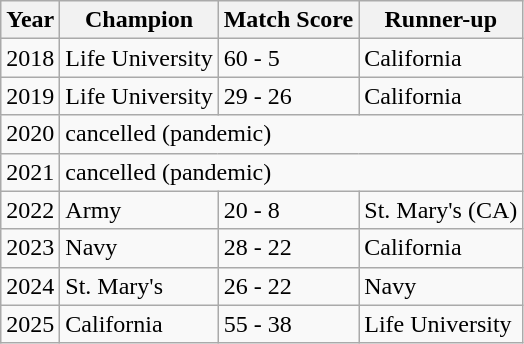<table class="wikitable">
<tr>
<th>Year</th>
<th>Champion</th>
<th>Match Score</th>
<th>Runner-up</th>
</tr>
<tr>
<td>2018</td>
<td>Life University</td>
<td>60 - 5</td>
<td>California</td>
</tr>
<tr>
<td>2019</td>
<td>Life University</td>
<td>29 - 26</td>
<td>California</td>
</tr>
<tr>
<td>2020</td>
<td colspan="3">cancelled (pandemic)</td>
</tr>
<tr>
<td>2021</td>
<td colspan="3">cancelled (pandemic)</td>
</tr>
<tr>
<td>2022</td>
<td>Army</td>
<td>20 - 8</td>
<td>St. Mary's (CA)</td>
</tr>
<tr>
<td>2023</td>
<td>Navy</td>
<td>28 - 22</td>
<td>California</td>
</tr>
<tr>
<td>2024</td>
<td>St. Mary's</td>
<td>26 - 22</td>
<td>Navy</td>
</tr>
<tr>
<td>2025</td>
<td>California</td>
<td>55 - 38</td>
<td>Life University</td>
</tr>
</table>
